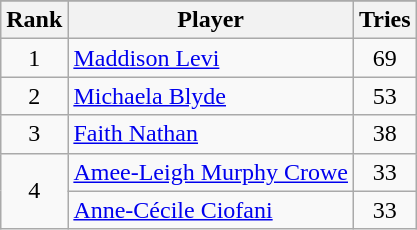<table class="wikitable sortable" style="text-align:center; margin-bottom:0;">
<tr>
</tr>
<tr>
<th>Rank</th>
<th>Player</th>
<th>Tries</th>
</tr>
<tr>
<td>1</td>
<td align=left> <a href='#'>Maddison Levi</a></td>
<td>69</td>
</tr>
<tr>
<td>2</td>
<td align=left> <a href='#'>Michaela Blyde</a></td>
<td>53</td>
</tr>
<tr>
<td>3</td>
<td align=left> <a href='#'>Faith Nathan</a></td>
<td>38</td>
</tr>
<tr>
<td rowspan=2>4</td>
<td align=left> <a href='#'>Amee-Leigh Murphy Crowe</a></td>
<td>33</td>
</tr>
<tr>
<td align=left> <a href='#'>Anne-Cécile Ciofani</a></td>
<td>33</td>
</tr>
</table>
